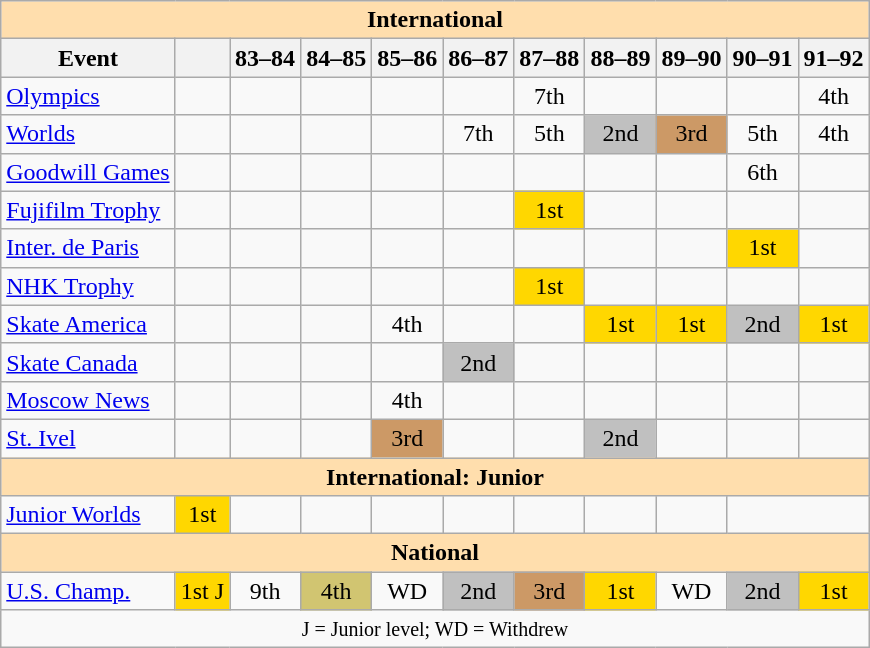<table class="wikitable" style="text-align:center">
<tr>
<th style="background-color: #ffdead; " colspan=11 align=center>International</th>
</tr>
<tr>
<th>Event</th>
<th></th>
<th>83–84</th>
<th>84–85</th>
<th>85–86</th>
<th>86–87</th>
<th>87–88</th>
<th>88–89</th>
<th>89–90</th>
<th>90–91</th>
<th>91–92</th>
</tr>
<tr>
<td align=left><a href='#'>Olympics</a></td>
<td></td>
<td></td>
<td></td>
<td></td>
<td></td>
<td>7th</td>
<td></td>
<td></td>
<td></td>
<td>4th</td>
</tr>
<tr>
<td align=left><a href='#'>Worlds</a></td>
<td></td>
<td></td>
<td></td>
<td></td>
<td>7th</td>
<td>5th</td>
<td style="background:silver;">2nd</td>
<td style="background:#cc9966;">3rd</td>
<td>5th</td>
<td>4th</td>
</tr>
<tr>
<td align=left><a href='#'>Goodwill Games</a></td>
<td></td>
<td></td>
<td></td>
<td></td>
<td></td>
<td></td>
<td></td>
<td></td>
<td>6th</td>
<td></td>
</tr>
<tr>
<td align=left><a href='#'>Fujifilm Trophy</a></td>
<td></td>
<td></td>
<td></td>
<td></td>
<td></td>
<td style="background:gold;">1st</td>
<td></td>
<td></td>
<td></td>
<td></td>
</tr>
<tr>
<td align=left><a href='#'>Inter. de Paris</a></td>
<td></td>
<td></td>
<td></td>
<td></td>
<td></td>
<td></td>
<td></td>
<td></td>
<td style="background:gold;">1st</td>
<td></td>
</tr>
<tr>
<td align=left><a href='#'>NHK Trophy</a></td>
<td></td>
<td></td>
<td></td>
<td></td>
<td></td>
<td style="background:gold;">1st</td>
<td></td>
<td></td>
<td></td>
<td></td>
</tr>
<tr>
<td align=left><a href='#'>Skate America</a></td>
<td></td>
<td></td>
<td></td>
<td>4th</td>
<td></td>
<td></td>
<td style="background:gold;">1st</td>
<td style="background:gold;">1st</td>
<td style="background:silver;">2nd</td>
<td style="background:gold;">1st</td>
</tr>
<tr>
<td align=left><a href='#'>Skate Canada</a></td>
<td></td>
<td></td>
<td></td>
<td></td>
<td style="background:silver;">2nd</td>
<td></td>
<td></td>
<td></td>
<td></td>
<td></td>
</tr>
<tr>
<td align=left><a href='#'>Moscow News</a></td>
<td></td>
<td></td>
<td></td>
<td>4th</td>
<td></td>
<td></td>
<td></td>
<td></td>
<td></td>
<td></td>
</tr>
<tr>
<td align=left><a href='#'>St. Ivel</a></td>
<td></td>
<td></td>
<td></td>
<td bgcolor=cc9966>3rd</td>
<td></td>
<td></td>
<td bgcolor=silver>2nd</td>
<td></td>
<td></td>
<td></td>
</tr>
<tr>
<th style="background-color: #ffdead; " colspan=11 align=center>International: Junior</th>
</tr>
<tr>
<td align=left><a href='#'>Junior Worlds</a></td>
<td style="background:gold;">1st</td>
<td></td>
<td></td>
<td></td>
<td></td>
<td></td>
<td></td>
<td></td>
</tr>
<tr>
<th style="background-color: #ffdead; " colspan=11 align=center>National</th>
</tr>
<tr>
<td align=left><a href='#'>U.S. Champ.</a></td>
<td style="background:gold;">1st J</td>
<td>9th</td>
<td style="background:#d1c571;">4th</td>
<td>WD</td>
<td style="background:silver;">2nd</td>
<td style="background:#cc9966;">3rd</td>
<td style="background:gold;">1st</td>
<td>WD</td>
<td style="background:silver;">2nd</td>
<td style="background:gold;">1st</td>
</tr>
<tr>
<td colspan=11 align=center><small> J = Junior level; WD = Withdrew </small></td>
</tr>
</table>
